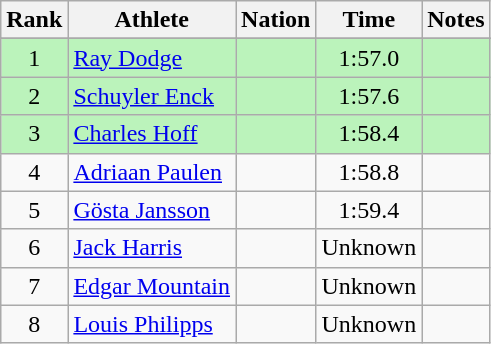<table class="wikitable sortable" style="text-align:center">
<tr>
<th>Rank</th>
<th>Athlete</th>
<th>Nation</th>
<th>Time</th>
<th>Notes</th>
</tr>
<tr>
</tr>
<tr bgcolor=bbf3bb>
<td>1</td>
<td align=left><a href='#'>Ray Dodge</a></td>
<td align=left></td>
<td>1:57.0</td>
<td></td>
</tr>
<tr bgcolor=bbf3bb>
<td>2</td>
<td align=left><a href='#'>Schuyler Enck</a></td>
<td align=left></td>
<td>1:57.6</td>
<td></td>
</tr>
<tr bgcolor=bbf3bb>
<td>3</td>
<td align=left><a href='#'>Charles Hoff</a></td>
<td align=left></td>
<td>1:58.4</td>
<td></td>
</tr>
<tr>
<td>4</td>
<td align=left><a href='#'>Adriaan Paulen</a></td>
<td align=left></td>
<td>1:58.8</td>
<td></td>
</tr>
<tr>
<td>5</td>
<td align=left><a href='#'>Gösta Jansson</a></td>
<td align=left></td>
<td>1:59.4</td>
<td></td>
</tr>
<tr>
<td>6</td>
<td align=left><a href='#'>Jack Harris</a></td>
<td align=left></td>
<td data-sort-value=2:00.0>Unknown</td>
<td></td>
</tr>
<tr>
<td>7</td>
<td align=left><a href='#'>Edgar Mountain</a></td>
<td align=left></td>
<td data-sort-value=3:00.0>Unknown</td>
<td></td>
</tr>
<tr>
<td>8</td>
<td align=left><a href='#'>Louis Philipps</a></td>
<td align=left></td>
<td data-sort-value=4:00.0>Unknown</td>
<td></td>
</tr>
</table>
